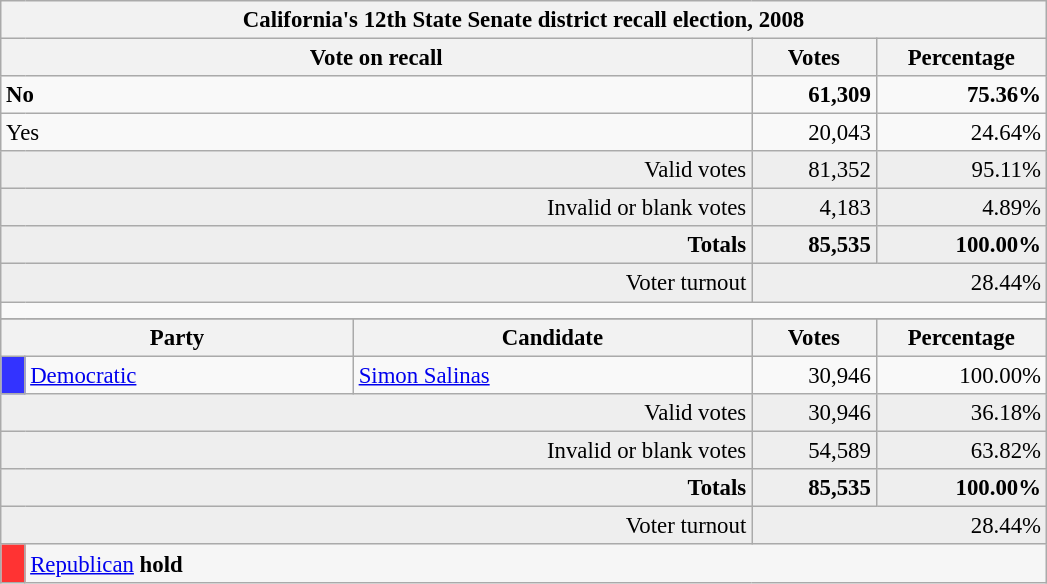<table class="wikitable" style="font-size:95%;">
<tr>
<th colspan="5">California's 12th State Senate district recall election, 2008</th>
</tr>
<tr>
<th colspan="3" style="width: 32em">Vote on recall</th>
<th style="width: 5em">Votes</th>
<th style="width: 7em">Percentage</th>
</tr>
<tr>
<td colspan=3> <strong>No</strong></td>
<td align="right"><strong>61,309</strong></td>
<td align="right"><strong>75.36%</strong></td>
</tr>
<tr>
<td colspan=3>Yes</td>
<td align="right">20,043</td>
<td align="right">24.64%</td>
</tr>
<tr bgcolor="#EEEEEE">
<td colspan="3" align="right">Valid votes</td>
<td align="right">81,352</td>
<td align="right">95.11%</td>
</tr>
<tr bgcolor="#EEEEEE">
<td colspan="3" align="right">Invalid or blank votes</td>
<td align="right">4,183</td>
<td align="right">4.89%</td>
</tr>
<tr bgcolor="#EEEEEE">
<td colspan="3" align="right"><strong>Totals</strong></td>
<td align="right"><strong>85,535</strong></td>
<td align="right"><strong>100.00%</strong></td>
</tr>
<tr bgcolor="#EEEEEE">
<td colspan="3" align="right">Voter turnout</td>
<td colspan="2" align="right">28.44%</td>
</tr>
<tr>
<td colspan="5" style="height:0.3em"></td>
</tr>
<tr style="background-color:#3333FF">
</tr>
<tr bgcolor="#EEEEEE">
<th colspan=2 style="width: 15em">Party</th>
<th style="width: 17em">Candidate</th>
<th style="width: 5em">Votes</th>
<th style="width: 7em">Percentage</th>
</tr>
<tr>
<th style="background-color:#3333FF; width: 3px"></th>
<td style="width: 130px"><a href='#'>Democratic</a></td>
<td><a href='#'>Simon Salinas</a></td>
<td align="right">30,946</td>
<td align="right">100.00%</td>
</tr>
<tr bgcolor="#EEEEEE">
<td colspan="3" align="right">Valid votes</td>
<td align="right">30,946</td>
<td align="right">36.18%</td>
</tr>
<tr bgcolor="#EEEEEE">
<td colspan="3" align="right">Invalid or blank votes</td>
<td align="right">54,589</td>
<td align="right">63.82%</td>
</tr>
<tr bgcolor="#EEEEEE">
<td colspan="3" align="right"><strong>Totals</strong></td>
<td align="right"><strong>85,535</strong></td>
<td align="right"><strong>100.00%</strong></td>
</tr>
<tr bgcolor="#EEEEEE">
<td colspan="3" align="right">Voter turnout</td>
<td colspan="2" align="right">28.44%</td>
</tr>
<tr style="background-color:#F6F6F6">
<th style="background-color:#FF3333"></th>
<td colspan="4"><a href='#'>Republican</a> <strong>hold</strong></td>
</tr>
</table>
